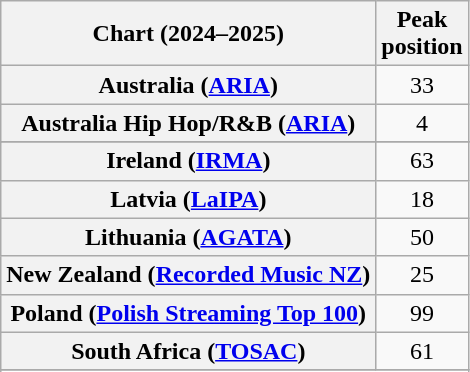<table class="wikitable sortable plainrowheaders" style="text-align:center">
<tr>
<th scope="col">Chart (2024–2025)</th>
<th scope="col">Peak<br>position</th>
</tr>
<tr>
<th scope="row">Australia (<a href='#'>ARIA</a>)</th>
<td>33</td>
</tr>
<tr>
<th scope="row">Australia Hip Hop/R&B (<a href='#'>ARIA</a>)</th>
<td>4</td>
</tr>
<tr>
</tr>
<tr>
</tr>
<tr>
<th scope="row">Ireland (<a href='#'>IRMA</a>)</th>
<td>63</td>
</tr>
<tr>
<th scope="row">Latvia (<a href='#'>LaIPA</a>)</th>
<td>18</td>
</tr>
<tr>
<th scope="row">Lithuania (<a href='#'>AGATA</a>)</th>
<td>50</td>
</tr>
<tr>
<th scope="row">New Zealand (<a href='#'>Recorded Music NZ</a>)</th>
<td>25</td>
</tr>
<tr>
<th scope="row">Poland (<a href='#'>Polish Streaming Top 100</a>)</th>
<td>99</td>
</tr>
<tr>
<th scope="row">South Africa (<a href='#'>TOSAC</a>)</th>
<td>61</td>
</tr>
<tr>
</tr>
<tr>
</tr>
<tr>
</tr>
<tr>
</tr>
<tr>
</tr>
</table>
